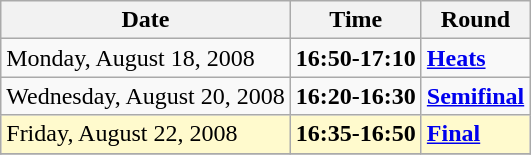<table class="wikitable">
<tr>
<th>Date</th>
<th>Time</th>
<th>Round</th>
</tr>
<tr>
<td>Monday, August 18, 2008</td>
<td><strong>16:50-17:10</strong></td>
<td><strong><a href='#'>Heats</a></strong></td>
</tr>
<tr>
<td>Wednesday, August 20, 2008</td>
<td><strong>16:20-16:30</strong></td>
<td><strong> <a href='#'>Semifinal</a></strong></td>
</tr>
<tr>
<td style=background:lemonchiffon>Friday, August 22, 2008</td>
<td style=background:lemonchiffon><strong>16:35-16:50</strong></td>
<td style=background:lemonchiffon><strong><a href='#'>Final</a></strong></td>
</tr>
<tr>
</tr>
</table>
